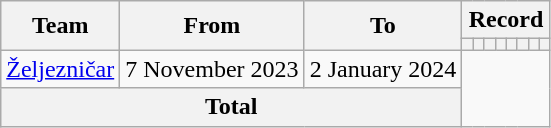<table class=wikitable style="text-align: center">
<tr>
<th rowspan=2>Team</th>
<th rowspan=2>From</th>
<th rowspan=2>To</th>
<th colspan=8>Record</th>
</tr>
<tr>
<th></th>
<th></th>
<th></th>
<th></th>
<th></th>
<th></th>
<th></th>
<th></th>
</tr>
<tr>
<td align=left><a href='#'>Željezničar</a></td>
<td align=left>7 November 2023</td>
<td align=left>2 January 2024<br></td>
</tr>
<tr>
<th colspan=3>Total<br></th>
</tr>
</table>
